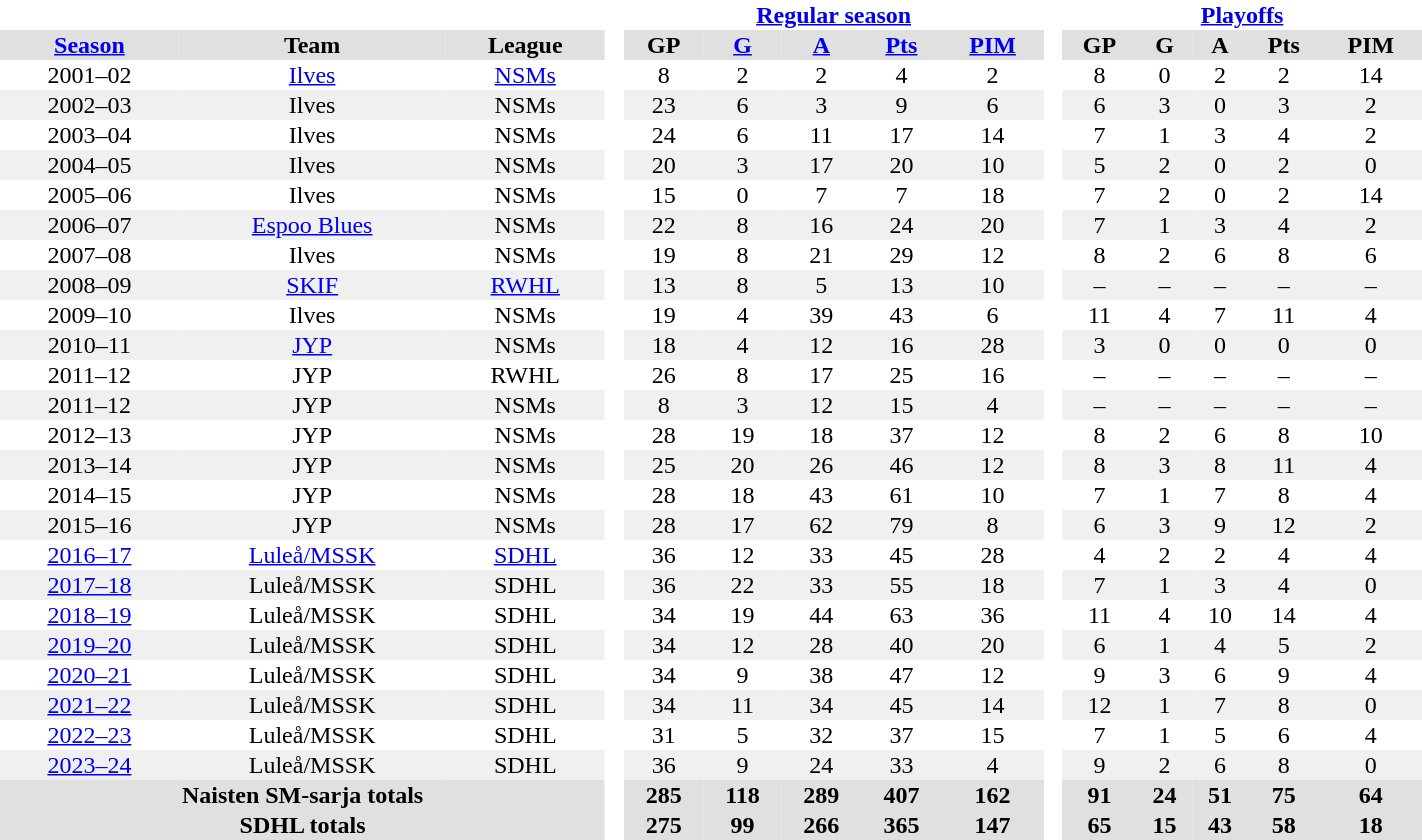<table border="0" cellpadding="1" cellspacing="0" width="75%" style="text-align:center">
<tr>
<th colspan="3" bgcolor="#ffffff"> </th>
<th rowspan="100" bgcolor="#ffffff"> </th>
<th colspan="5"><a href='#'>Regular season</a></th>
<th rowspan="100" bgcolor="#ffffff"> </th>
<th colspan="5"><a href='#'>Playoffs</a></th>
</tr>
<tr bgcolor="#e0e0e0">
<th><a href='#'>Season</a></th>
<th>Team</th>
<th>League</th>
<th>GP</th>
<th><a href='#'>G</a></th>
<th><a href='#'>A</a></th>
<th><a href='#'>Pts</a></th>
<th><a href='#'>PIM</a></th>
<th>GP</th>
<th>G</th>
<th>A</th>
<th>Pts</th>
<th>PIM</th>
</tr>
<tr>
<td>2001–02</td>
<td><a href='#'>Ilves</a></td>
<td><a href='#'>NSMs</a></td>
<td>8</td>
<td>2</td>
<td>2</td>
<td>4</td>
<td>2</td>
<td>8</td>
<td>0</td>
<td>2</td>
<td>2</td>
<td>14</td>
</tr>
<tr bgcolor="#f0f0f0">
<td>2002–03</td>
<td>Ilves</td>
<td>NSMs</td>
<td>23</td>
<td>6</td>
<td>3</td>
<td>9</td>
<td>6</td>
<td>6</td>
<td>3</td>
<td>0</td>
<td>3</td>
<td>2</td>
</tr>
<tr>
<td>2003–04</td>
<td>Ilves</td>
<td>NSMs</td>
<td>24</td>
<td>6</td>
<td>11</td>
<td>17</td>
<td>14</td>
<td>7</td>
<td>1</td>
<td>3</td>
<td>4</td>
<td>2</td>
</tr>
<tr bgcolor="#f0f0f0">
<td>2004–05</td>
<td>Ilves</td>
<td>NSMs</td>
<td>20</td>
<td>3</td>
<td>17</td>
<td>20</td>
<td>10</td>
<td>5</td>
<td>2</td>
<td>0</td>
<td>2</td>
<td>0</td>
</tr>
<tr>
<td>2005–06</td>
<td>Ilves</td>
<td>NSMs</td>
<td>15</td>
<td>0</td>
<td>7</td>
<td>7</td>
<td>18</td>
<td>7</td>
<td>2</td>
<td>0</td>
<td>2</td>
<td>14</td>
</tr>
<tr bgcolor="#f0f0f0">
<td>2006–07</td>
<td><a href='#'>Espoo Blues</a></td>
<td>NSMs</td>
<td>22</td>
<td>8</td>
<td>16</td>
<td>24</td>
<td>20</td>
<td>7</td>
<td>1</td>
<td>3</td>
<td>4</td>
<td>2</td>
</tr>
<tr>
<td>2007–08</td>
<td>Ilves</td>
<td>NSMs</td>
<td>19</td>
<td>8</td>
<td>21</td>
<td>29</td>
<td>12</td>
<td>8</td>
<td>2</td>
<td>6</td>
<td>8</td>
<td>6</td>
</tr>
<tr bgcolor="#f0f0f0">
<td>2008–09</td>
<td><a href='#'>SKIF</a></td>
<td><a href='#'>RWHL</a></td>
<td>13</td>
<td>8</td>
<td>5</td>
<td>13</td>
<td>10</td>
<td>–</td>
<td>–</td>
<td>–</td>
<td>–</td>
<td>–</td>
</tr>
<tr>
<td>2009–10</td>
<td>Ilves</td>
<td>NSMs</td>
<td>19</td>
<td>4</td>
<td>39</td>
<td>43</td>
<td>6</td>
<td>11</td>
<td>4</td>
<td>7</td>
<td>11</td>
<td>4</td>
</tr>
<tr bgcolor="#f0f0f0">
<td>2010–11</td>
<td><a href='#'>JYP</a></td>
<td>NSMs</td>
<td>18</td>
<td>4</td>
<td>12</td>
<td>16</td>
<td>28</td>
<td>3</td>
<td>0</td>
<td>0</td>
<td>0</td>
<td>0</td>
</tr>
<tr>
<td>2011–12</td>
<td>JYP</td>
<td>RWHL</td>
<td>26</td>
<td>8</td>
<td>17</td>
<td>25</td>
<td>16</td>
<td>–</td>
<td>–</td>
<td>–</td>
<td>–</td>
<td>–</td>
</tr>
<tr bgcolor="#f0f0f0">
<td>2011–12</td>
<td>JYP</td>
<td>NSMs</td>
<td>8</td>
<td>3</td>
<td>12</td>
<td>15</td>
<td>4</td>
<td>–</td>
<td>–</td>
<td>–</td>
<td>–</td>
<td>–</td>
</tr>
<tr>
<td>2012–13</td>
<td>JYP</td>
<td>NSMs</td>
<td>28</td>
<td>19</td>
<td>18</td>
<td>37</td>
<td>12</td>
<td>8</td>
<td>2</td>
<td>6</td>
<td>8</td>
<td>10</td>
</tr>
<tr bgcolor="#f0f0f0">
<td>2013–14</td>
<td>JYP</td>
<td>NSMs</td>
<td>25</td>
<td>20</td>
<td>26</td>
<td>46</td>
<td>12</td>
<td>8</td>
<td>3</td>
<td>8</td>
<td>11</td>
<td>4</td>
</tr>
<tr>
<td>2014–15</td>
<td>JYP</td>
<td>NSMs</td>
<td>28</td>
<td>18</td>
<td>43</td>
<td>61</td>
<td>10</td>
<td>7</td>
<td>1</td>
<td>7</td>
<td>8</td>
<td>4</td>
</tr>
<tr bgcolor="#f0f0f0">
<td>2015–16</td>
<td>JYP</td>
<td>NSMs</td>
<td>28</td>
<td>17</td>
<td>62</td>
<td>79</td>
<td>8</td>
<td>6</td>
<td>3</td>
<td>9</td>
<td>12</td>
<td>2</td>
</tr>
<tr>
<td><a href='#'>2016–17</a></td>
<td><a href='#'>Luleå/MSSK</a></td>
<td><a href='#'>SDHL</a></td>
<td>36</td>
<td>12</td>
<td>33</td>
<td>45</td>
<td>28</td>
<td>4</td>
<td>2</td>
<td>2</td>
<td>4</td>
<td>4</td>
</tr>
<tr bgcolor="#f0f0f0">
<td><a href='#'>2017–18</a></td>
<td>Luleå/MSSK</td>
<td>SDHL</td>
<td>36</td>
<td>22</td>
<td>33</td>
<td>55</td>
<td>18</td>
<td>7</td>
<td>1</td>
<td>3</td>
<td>4</td>
<td>0</td>
</tr>
<tr>
<td><a href='#'>2018–19</a></td>
<td>Luleå/MSSK</td>
<td>SDHL</td>
<td>34</td>
<td>19</td>
<td>44</td>
<td>63</td>
<td>36</td>
<td>11</td>
<td>4</td>
<td>10</td>
<td>14</td>
<td>4</td>
</tr>
<tr bgcolor="#f0f0f0">
<td><a href='#'>2019–20</a></td>
<td>Luleå/MSSK</td>
<td>SDHL</td>
<td>34</td>
<td>12</td>
<td>28</td>
<td>40</td>
<td>20</td>
<td>6</td>
<td>1</td>
<td>4</td>
<td>5</td>
<td>2</td>
</tr>
<tr>
<td><a href='#'>2020–21</a></td>
<td>Luleå/MSSK</td>
<td>SDHL</td>
<td>34</td>
<td>9</td>
<td>38</td>
<td>47</td>
<td>12</td>
<td>9</td>
<td>3</td>
<td>6</td>
<td>9</td>
<td>4</td>
</tr>
<tr bgcolor="#f0f0f0">
<td><a href='#'>2021–22</a></td>
<td>Luleå/MSSK</td>
<td>SDHL</td>
<td>34</td>
<td>11</td>
<td>34</td>
<td>45</td>
<td>14</td>
<td>12</td>
<td>1</td>
<td>7</td>
<td>8</td>
<td>0</td>
</tr>
<tr>
<td><a href='#'>2022–23</a></td>
<td>Luleå/MSSK</td>
<td>SDHL</td>
<td>31</td>
<td>5</td>
<td>32</td>
<td>37</td>
<td>15</td>
<td>7</td>
<td>1</td>
<td>5</td>
<td>6</td>
<td>4</td>
</tr>
<tr bgcolor="#f0f0f0">
<td><a href='#'>2023–24</a></td>
<td>Luleå/MSSK</td>
<td>SDHL</td>
<td>36</td>
<td>9</td>
<td>24</td>
<td>33</td>
<td>4</td>
<td>9</td>
<td>2</td>
<td>6</td>
<td>8</td>
<td>0</td>
</tr>
<tr bgcolor="#e0e0e0">
<th colspan="3">Naisten SM-sarja totals</th>
<th>285</th>
<th>118</th>
<th>289</th>
<th>407</th>
<th>162</th>
<th>91</th>
<th>24</th>
<th>51</th>
<th>75</th>
<th>64</th>
</tr>
<tr bgcolor="#e0e0e0">
<th colspan="3">SDHL totals</th>
<th>275</th>
<th>99</th>
<th>266</th>
<th>365</th>
<th>147</th>
<th>65</th>
<th>15</th>
<th>43</th>
<th>58</th>
<th>18</th>
</tr>
</table>
